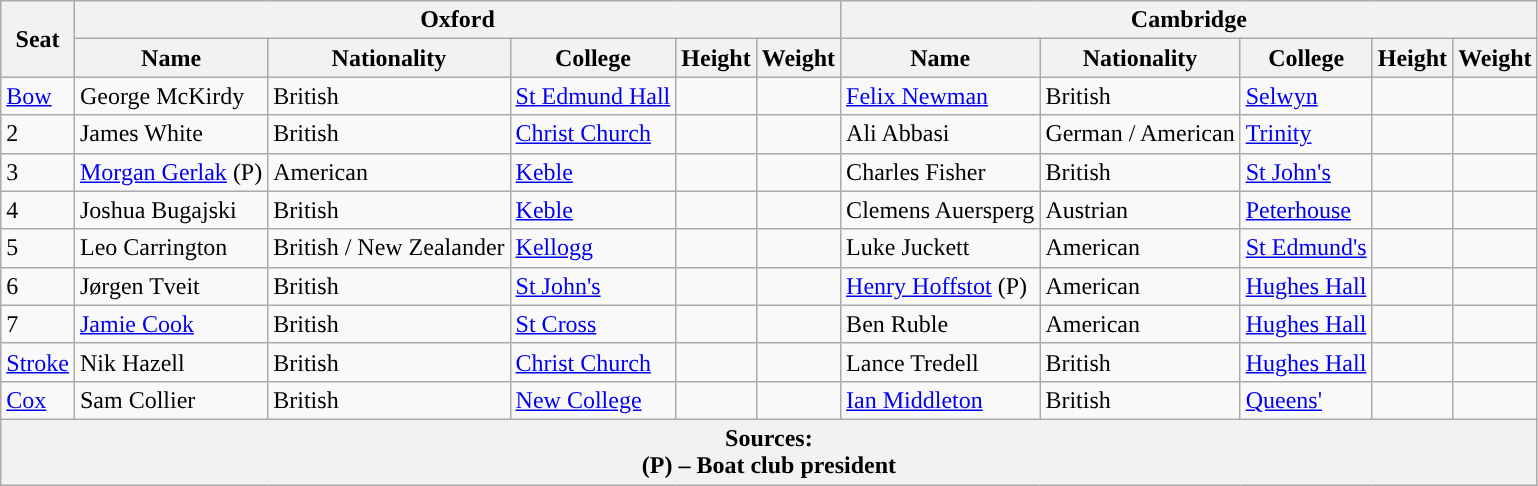<table class="wikitable">
<tr>
<th rowspan="2" scope="col">Seat</th>
<th colspan="5" scope="col">Oxford <br> </th>
<th colspan="5" scope="col">Cambridge <br> </th>
</tr>
<tr>
<th>Name</th>
<th>Nationality</th>
<th>College</th>
<th>Height</th>
<th>Weight</th>
<th>Name</th>
<th>Nationality</th>
<th>College</th>
<th>Height</th>
<th>Weight</th>
</tr>
<tr>
<td><a href='#'>Bow</a></td>
<td>George McKirdy</td>
<td>British</td>
<td><a href='#'>St Edmund Hall</a></td>
<td></td>
<td></td>
<td><a href='#'>Felix Newman</a></td>
<td>British</td>
<td><a href='#'>Selwyn</a></td>
<td></td>
<td></td>
</tr>
<tr>
<td>2</td>
<td>James White</td>
<td>British</td>
<td><a href='#'>Christ Church</a></td>
<td></td>
<td></td>
<td>Ali Abbasi</td>
<td>German / American</td>
<td><a href='#'>Trinity</a></td>
<td></td>
<td></td>
</tr>
<tr>
<td>3</td>
<td><a href='#'>Morgan Gerlak</a> (P)</td>
<td>American</td>
<td><a href='#'>Keble</a></td>
<td></td>
<td></td>
<td>Charles Fisher</td>
<td>British</td>
<td><a href='#'>St John's</a></td>
<td></td>
<td></td>
</tr>
<tr>
<td>4</td>
<td>Joshua Bugajski</td>
<td>British</td>
<td><a href='#'>Keble</a></td>
<td></td>
<td></td>
<td>Clemens Auersperg</td>
<td>Austrian</td>
<td><a href='#'>Peterhouse</a></td>
<td></td>
<td></td>
</tr>
<tr>
<td>5</td>
<td>Leo Carrington</td>
<td>British / New Zealander</td>
<td><a href='#'>Kellogg</a></td>
<td></td>
<td></td>
<td>Luke Juckett</td>
<td>American</td>
<td><a href='#'>St Edmund's</a></td>
<td></td>
<td></td>
</tr>
<tr>
<td>6</td>
<td>Jørgen Tveit</td>
<td>British</td>
<td><a href='#'>St John's</a></td>
<td></td>
<td></td>
<td><a href='#'>Henry Hoffstot</a> (P)</td>
<td>American</td>
<td><a href='#'>Hughes Hall</a></td>
<td></td>
<td></td>
</tr>
<tr>
<td>7</td>
<td><a href='#'>Jamie Cook</a></td>
<td>British</td>
<td><a href='#'>St Cross</a></td>
<td></td>
<td></td>
<td>Ben Ruble</td>
<td>American</td>
<td><a href='#'>Hughes Hall</a></td>
<td></td>
<td></td>
</tr>
<tr>
<td><a href='#'>Stroke</a></td>
<td>Nik Hazell</td>
<td>British</td>
<td><a href='#'>Christ Church</a></td>
<td></td>
<td></td>
<td>Lance Tredell</td>
<td>British</td>
<td><a href='#'>Hughes Hall</a></td>
<td></td>
<td></td>
</tr>
<tr>
<td><a href='#'>Cox</a></td>
<td>Sam Collier</td>
<td>British</td>
<td><a href='#'>New College</a></td>
<td></td>
<td></td>
<td><a href='#'>Ian Middleton</a></td>
<td>British</td>
<td><a href='#'>Queens'</a></td>
<td></td>
<td></td>
</tr>
<tr>
<th colspan="11">Sources:<br>(P) – Boat club president</th>
</tr>
</table>
